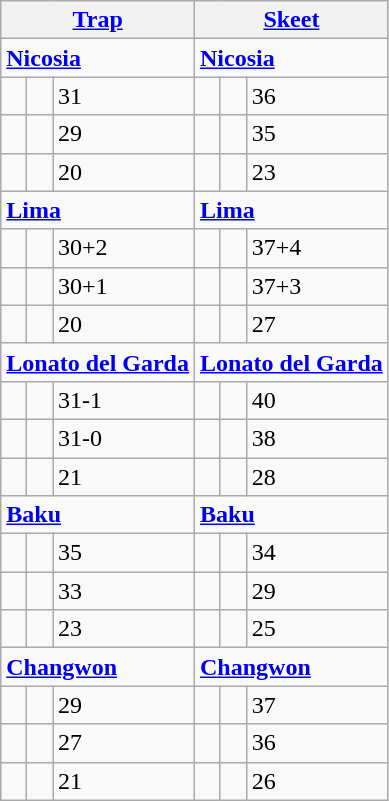<table class="wikitable">
<tr>
<th colspan="3"><a href='#'>Trap</a></th>
<th colspan="3"><a href='#'>Skeet</a></th>
</tr>
<tr>
<td colspan="3"> <strong><a href='#'>Nicosia</a></strong></td>
<td colspan="3"> <strong><a href='#'>Nicosia</a></strong></td>
</tr>
<tr>
<td></td>
<td></td>
<td>31</td>
<td></td>
<td></td>
<td>36</td>
</tr>
<tr>
<td></td>
<td></td>
<td>29</td>
<td></td>
<td></td>
<td>35</td>
</tr>
<tr>
<td></td>
<td></td>
<td>20</td>
<td></td>
<td></td>
<td>23</td>
</tr>
<tr>
<td colspan="3"> <strong><a href='#'>Lima</a></strong></td>
<td colspan="3"> <strong><a href='#'>Lima</a></strong></td>
</tr>
<tr>
<td></td>
<td></td>
<td>30+2</td>
<td></td>
<td></td>
<td>37+4</td>
</tr>
<tr>
<td></td>
<td></td>
<td>30+1</td>
<td></td>
<td></td>
<td>37+3</td>
</tr>
<tr>
<td></td>
<td></td>
<td>20</td>
<td></td>
<td></td>
<td>27</td>
</tr>
<tr>
<td colspan="3"> <strong><a href='#'>Lonato del Garda</a></strong></td>
<td colspan="3"> <strong><a href='#'>Lonato del Garda</a></strong></td>
</tr>
<tr>
<td></td>
<td></td>
<td>31-1</td>
<td></td>
<td></td>
<td>40</td>
</tr>
<tr>
<td></td>
<td></td>
<td>31-0</td>
<td></td>
<td></td>
<td>38</td>
</tr>
<tr>
<td></td>
<td></td>
<td>21</td>
<td></td>
<td></td>
<td>28</td>
</tr>
<tr>
<td colspan="3"> <strong><a href='#'>Baku</a></strong></td>
<td colspan="3"> <strong><a href='#'>Baku</a></strong></td>
</tr>
<tr>
<td></td>
<td></td>
<td>35</td>
<td></td>
<td></td>
<td>34</td>
</tr>
<tr>
<td></td>
<td></td>
<td>33</td>
<td></td>
<td></td>
<td>29</td>
</tr>
<tr>
<td></td>
<td></td>
<td>23</td>
<td></td>
<td></td>
<td>25</td>
</tr>
<tr>
<td colspan="3"> <strong><a href='#'>Changwon</a></strong></td>
<td colspan="3"> <strong><a href='#'>Changwon</a></strong></td>
</tr>
<tr>
<td></td>
<td></td>
<td>29</td>
<td></td>
<td></td>
<td>37</td>
</tr>
<tr>
<td></td>
<td></td>
<td>27</td>
<td></td>
<td></td>
<td>36</td>
</tr>
<tr>
<td></td>
<td></td>
<td>21</td>
<td></td>
<td></td>
<td>26</td>
</tr>
</table>
